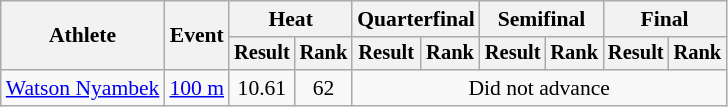<table class="wikitable" style="font-size:90%">
<tr>
<th rowspan="2">Athlete</th>
<th rowspan="2">Event</th>
<th colspan="2">Heat</th>
<th colspan="2">Quarterfinal</th>
<th colspan="2">Semifinal</th>
<th colspan="2">Final</th>
</tr>
<tr style="font-size:95%">
<th>Result</th>
<th>Rank</th>
<th>Result</th>
<th>Rank</th>
<th>Result</th>
<th>Rank</th>
<th>Result</th>
<th>Rank</th>
</tr>
<tr align=center>
<td align=left><a href='#'>Watson Nyambek</a></td>
<td align=left><a href='#'>100 m</a></td>
<td>10.61</td>
<td>62</td>
<td colspan=6>Did not advance</td>
</tr>
</table>
